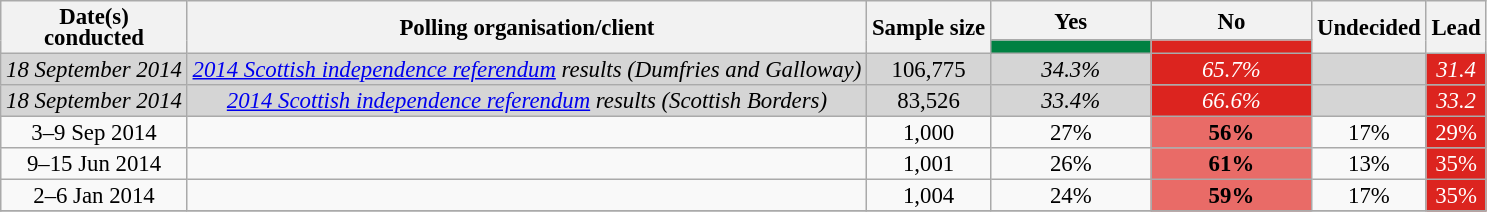<table class="wikitable sortable" style="text-align: center; line-height: 14px; font-size: 95%;">
<tr>
<th rowspan="2">Date(s)<br>conducted</th>
<th rowspan="2">Polling organisation/client</th>
<th rowspan="2">Sample size</th>
<th>Yes</th>
<th>No</th>
<th rowspan="2">Undecided</th>
<th rowspan="2">Lead</th>
</tr>
<tr>
<th class="unsortable" style="background: rgb(0, 129, 66); width: 100px; color: white;"></th>
<th class="unsortable" style="background: rgb(220, 36, 31); width: 100px; color: white;"></th>
</tr>
<tr>
<td data-sort-value="2014-09-17" style="background:#D5D5D5"><em>18 September 2014</em></td>
<td style="background:#D5D5D5"><em><a href='#'>2014 Scottish independence referendum</a> results (Dumfries and Galloway)</em></td>
<td style="background:#D5D5D5">106,775</td>
<td style="background:#D5D5D5"><em>34.3%</em></td>
<td style="background: rgb(220, 36, 31); color:white;"><em>65.7%</em></td>
<td style="background:#D5D5D5"></td>
<td style="background: rgb(220, 36, 31); color: white;"><em>31.4</em></td>
</tr>
<tr>
<td data-sort-value="2014-09-17" style="background:#D5D5D5"><em>18 September 2014</em></td>
<td style="background:#D5D5D5"><em><a href='#'>2014 Scottish independence referendum</a> results (Scottish Borders)</em></td>
<td style="background:#D5D5D5">83,526</td>
<td style="background:#D5D5D5"><em>33.4%</em></td>
<td style="background: rgb(220, 36, 31); color:white;"><em>66.6%</em></td>
<td style="background:#D5D5D5"></td>
<td style="background: rgb(220, 36, 31); color: white;"><em>33.2</em></td>
</tr>
<tr>
<td data-sort-value="2014-06-15">3–9 Sep 2014</td>
<td></td>
<td>1,000</td>
<td>27%</td>
<td style="background: rgb(233, 107, 103);"><strong>56%</strong></td>
<td>17%</td>
<td style="background: rgb(220, 36, 31); color: white;">29%</td>
</tr>
<tr>
<td data-sort-value="2014-06-15">9–15 Jun 2014</td>
<td></td>
<td>1,001</td>
<td>26%</td>
<td style="background: rgb(233, 107, 103);"><strong>61%</strong></td>
<td>13%</td>
<td style="background: rgb(220, 36, 31); color: white;">35%</td>
</tr>
<tr>
<td data-sort-value="2014-01-31">2–6 Jan 2014</td>
<td></td>
<td>1,004</td>
<td>24%</td>
<td style="background: rgb(233, 107, 103);"><strong>59%</strong></td>
<td>17%</td>
<td style="background: rgb(220, 36, 31); color: white;">35%</td>
</tr>
<tr>
</tr>
</table>
